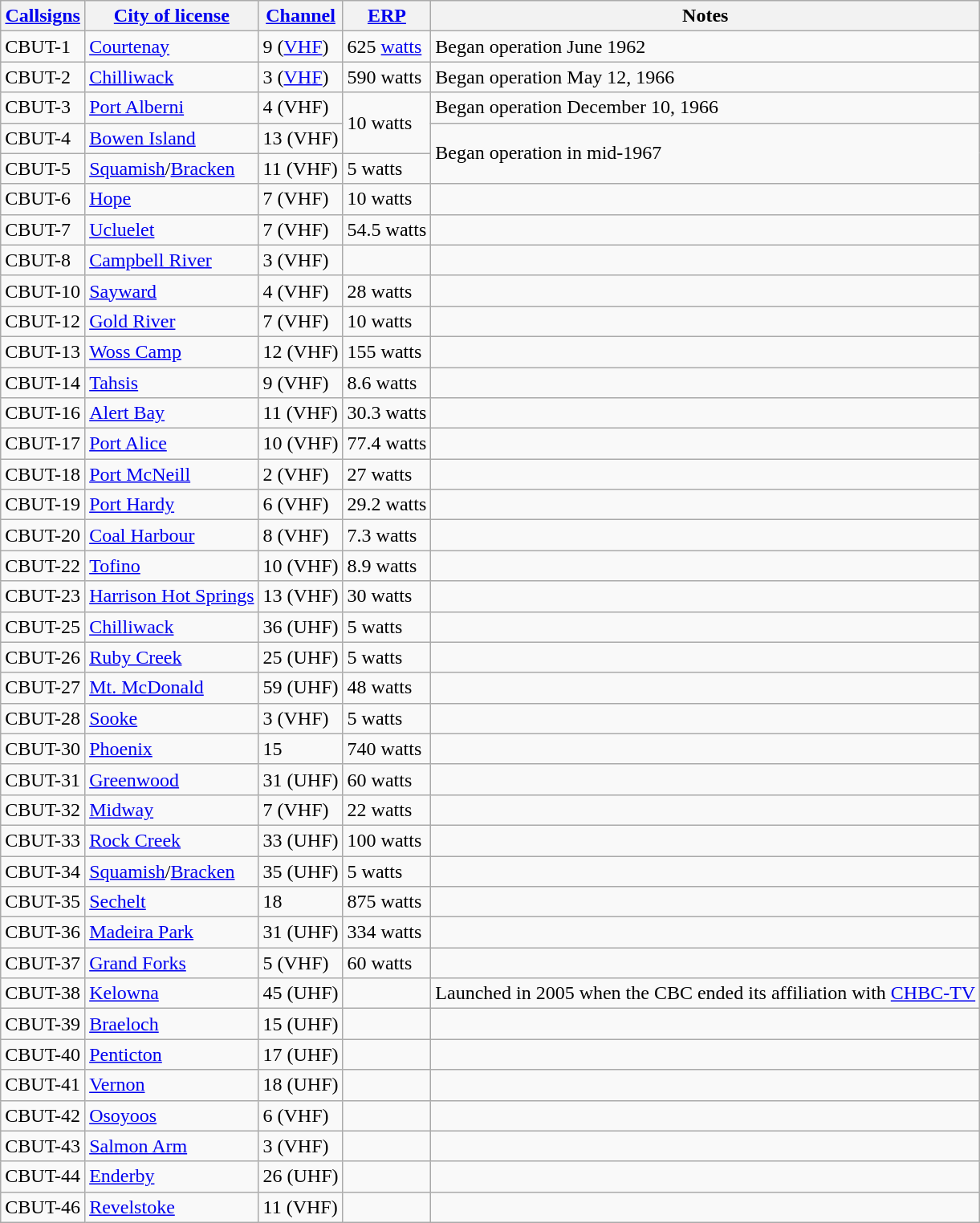<table class="wikitable sortable">
<tr>
<th><a href='#'>Callsigns</a></th>
<th><a href='#'>City of license</a></th>
<th><a href='#'>Channel</a></th>
<th><a href='#'>ERP</a></th>
<th>Notes</th>
</tr>
<tr>
<td>CBUT-1</td>
<td><a href='#'>Courtenay</a></td>
<td>9 (<a href='#'>VHF</a>)</td>
<td>625 <a href='#'>watts</a></td>
<td>Began operation June 1962</td>
</tr>
<tr>
<td>CBUT-2</td>
<td><a href='#'>Chilliwack</a></td>
<td>3 (<a href='#'>VHF</a>)</td>
<td>590 watts</td>
<td>Began operation May 12, 1966</td>
</tr>
<tr>
<td>CBUT-3</td>
<td><a href='#'>Port Alberni</a></td>
<td>4 (VHF)</td>
<td rowspan=2>10 watts</td>
<td>Began operation December 10, 1966</td>
</tr>
<tr>
<td>CBUT-4</td>
<td><a href='#'>Bowen Island</a></td>
<td>13 (VHF)</td>
<td rowspan=2>Began operation in mid-1967</td>
</tr>
<tr>
<td>CBUT-5</td>
<td><a href='#'>Squamish</a>/<a href='#'>Bracken</a></td>
<td>11 (VHF)</td>
<td>5 watts</td>
</tr>
<tr>
<td>CBUT-6</td>
<td><a href='#'>Hope</a></td>
<td>7 (VHF)</td>
<td>10 watts</td>
<td></td>
</tr>
<tr>
<td>CBUT-7</td>
<td><a href='#'>Ucluelet</a></td>
<td>7 (VHF)</td>
<td>54.5 watts</td>
<td></td>
</tr>
<tr>
<td>CBUT-8</td>
<td><a href='#'>Campbell River</a></td>
<td>3 (VHF)</td>
<td></td>
<td></td>
</tr>
<tr>
<td>CBUT-10</td>
<td><a href='#'>Sayward</a></td>
<td>4 (VHF)</td>
<td>28 watts</td>
<td></td>
</tr>
<tr>
<td>CBUT-12</td>
<td><a href='#'>Gold River</a></td>
<td>7 (VHF)</td>
<td>10 watts</td>
<td></td>
</tr>
<tr>
<td>CBUT-13</td>
<td><a href='#'>Woss Camp</a></td>
<td>12 (VHF)</td>
<td>155 watts</td>
<td></td>
</tr>
<tr>
<td>CBUT-14</td>
<td><a href='#'>Tahsis</a></td>
<td>9 (VHF)</td>
<td>8.6 watts</td>
<td></td>
</tr>
<tr>
<td>CBUT-16</td>
<td><a href='#'>Alert Bay</a></td>
<td>11 (VHF)</td>
<td>30.3 watts</td>
<td></td>
</tr>
<tr>
<td>CBUT-17</td>
<td><a href='#'>Port Alice</a></td>
<td>10 (VHF)</td>
<td>77.4 watts</td>
<td></td>
</tr>
<tr>
<td>CBUT-18</td>
<td><a href='#'>Port McNeill</a></td>
<td>2 (VHF)</td>
<td>27 watts</td>
<td></td>
</tr>
<tr>
<td>CBUT-19</td>
<td><a href='#'>Port Hardy</a></td>
<td>6 (VHF)</td>
<td>29.2 watts</td>
<td></td>
</tr>
<tr>
<td>CBUT-20</td>
<td><a href='#'>Coal Harbour</a></td>
<td>8 (VHF)</td>
<td>7.3 watts</td>
<td></td>
</tr>
<tr>
<td>CBUT-22</td>
<td><a href='#'>Tofino</a></td>
<td>10 (VHF)</td>
<td>8.9 watts</td>
<td></td>
</tr>
<tr>
<td>CBUT-23</td>
<td><a href='#'>Harrison Hot Springs</a></td>
<td>13 (VHF)</td>
<td>30 watts</td>
<td></td>
</tr>
<tr>
<td>CBUT-25</td>
<td><a href='#'>Chilliwack</a></td>
<td>36 (UHF)</td>
<td>5 watts</td>
<td></td>
</tr>
<tr>
<td>CBUT-26</td>
<td><a href='#'>Ruby Creek</a></td>
<td>25 (UHF)</td>
<td>5 watts</td>
<td></td>
</tr>
<tr>
<td>CBUT-27</td>
<td><a href='#'>Mt. McDonald</a></td>
<td>59 (UHF)</td>
<td>48 watts</td>
<td></td>
</tr>
<tr>
<td>CBUT-28</td>
<td><a href='#'>Sooke</a></td>
<td>3 (VHF)</td>
<td>5 watts</td>
<td></td>
</tr>
<tr>
<td>CBUT-30</td>
<td><a href='#'>Phoenix</a></td>
<td>15</td>
<td>740 watts</td>
<td></td>
</tr>
<tr>
<td>CBUT-31</td>
<td><a href='#'>Greenwood</a></td>
<td>31 (UHF)</td>
<td>60 watts</td>
<td></td>
</tr>
<tr>
<td>CBUT-32</td>
<td><a href='#'>Midway</a></td>
<td>7 (VHF)</td>
<td>22 watts</td>
<td></td>
</tr>
<tr>
<td>CBUT-33</td>
<td><a href='#'>Rock Creek</a></td>
<td>33 (UHF)</td>
<td>100 watts</td>
<td></td>
</tr>
<tr>
<td>CBUT-34</td>
<td><a href='#'>Squamish</a>/<a href='#'>Bracken</a></td>
<td>35 (UHF)</td>
<td>5 watts</td>
<td></td>
</tr>
<tr>
<td>CBUT-35</td>
<td><a href='#'>Sechelt</a></td>
<td>18</td>
<td>875 watts</td>
<td></td>
</tr>
<tr>
<td>CBUT-36</td>
<td><a href='#'>Madeira Park</a></td>
<td>31 (UHF)</td>
<td>334 watts</td>
<td></td>
</tr>
<tr>
<td>CBUT-37</td>
<td><a href='#'>Grand Forks</a></td>
<td>5 (VHF)</td>
<td>60 watts</td>
<td></td>
</tr>
<tr>
<td>CBUT-38</td>
<td><a href='#'>Kelowna</a></td>
<td>45 (UHF)</td>
<td></td>
<td>Launched in 2005 when the CBC ended its affiliation with <a href='#'>CHBC-TV</a></td>
</tr>
<tr>
<td>CBUT-39</td>
<td><a href='#'>Braeloch</a></td>
<td>15 (UHF)</td>
<td></td>
<td></td>
</tr>
<tr>
<td>CBUT-40</td>
<td><a href='#'>Penticton</a></td>
<td>17 (UHF)</td>
<td></td>
<td></td>
</tr>
<tr>
<td>CBUT-41</td>
<td><a href='#'>Vernon</a></td>
<td>18 (UHF)</td>
<td></td>
<td></td>
</tr>
<tr>
<td>CBUT-42</td>
<td><a href='#'>Osoyoos</a></td>
<td>6 (VHF)</td>
<td></td>
<td></td>
</tr>
<tr>
<td>CBUT-43</td>
<td><a href='#'>Salmon Arm</a></td>
<td>3 (VHF)</td>
<td></td>
<td></td>
</tr>
<tr>
<td>CBUT-44</td>
<td><a href='#'>Enderby</a></td>
<td>26 (UHF)</td>
<td></td>
<td></td>
</tr>
<tr>
<td>CBUT-46</td>
<td><a href='#'>Revelstoke</a></td>
<td>11 (VHF)</td>
<td></td>
<td></td>
</tr>
</table>
